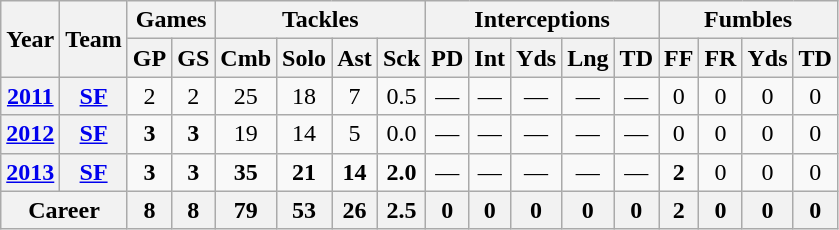<table class="wikitable" style="text-align:center;">
<tr>
<th rowspan="2">Year</th>
<th rowspan="2">Team</th>
<th colspan="2">Games</th>
<th colspan="4">Tackles</th>
<th colspan="5">Interceptions</th>
<th colspan="4">Fumbles</th>
</tr>
<tr>
<th>GP</th>
<th>GS</th>
<th>Cmb</th>
<th>Solo</th>
<th>Ast</th>
<th>Sck</th>
<th>PD</th>
<th>Int</th>
<th>Yds</th>
<th>Lng</th>
<th>TD</th>
<th>FF</th>
<th>FR</th>
<th>Yds</th>
<th>TD</th>
</tr>
<tr>
<th><a href='#'>2011</a></th>
<th><a href='#'>SF</a></th>
<td>2</td>
<td>2</td>
<td>25</td>
<td>18</td>
<td>7</td>
<td>0.5</td>
<td>—</td>
<td>—</td>
<td>—</td>
<td>—</td>
<td>—</td>
<td>0</td>
<td>0</td>
<td>0</td>
<td>0</td>
</tr>
<tr>
<th><a href='#'>2012</a></th>
<th><a href='#'>SF</a></th>
<td><strong>3</strong></td>
<td><strong>3</strong></td>
<td>19</td>
<td>14</td>
<td>5</td>
<td>0.0</td>
<td>—</td>
<td>—</td>
<td>—</td>
<td>—</td>
<td>—</td>
<td>0</td>
<td>0</td>
<td>0</td>
<td>0</td>
</tr>
<tr>
<th><a href='#'>2013</a></th>
<th><a href='#'>SF</a></th>
<td><strong>3</strong></td>
<td><strong>3</strong></td>
<td><strong>35</strong></td>
<td><strong>21</strong></td>
<td><strong>14</strong></td>
<td><strong>2.0</strong></td>
<td>—</td>
<td>—</td>
<td>—</td>
<td>—</td>
<td>—</td>
<td><strong>2</strong></td>
<td>0</td>
<td>0</td>
<td>0</td>
</tr>
<tr>
<th colspan="2">Career</th>
<th>8</th>
<th>8</th>
<th>79</th>
<th>53</th>
<th>26</th>
<th>2.5</th>
<th>0</th>
<th>0</th>
<th>0</th>
<th>0</th>
<th>0</th>
<th>2</th>
<th>0</th>
<th>0</th>
<th>0</th>
</tr>
</table>
